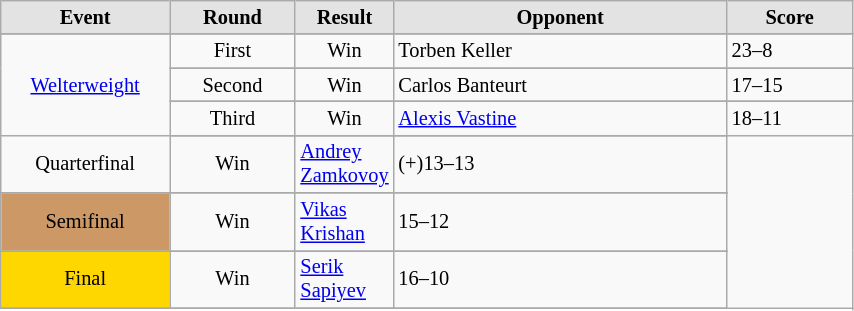<table class="wikitable" style="font-size: 85%; text-align: left; width:45%">
<tr>
<th style='border-style: none none solid solid; background: #e3e3e3; width: 20%'><strong>Event</strong></th>
<th style='border-style: none none solid solid; background: #e3e3e3; width: 15%'><strong>Round</strong></th>
<th style='border-style: none none solid solid; background: #e3e3e3; width: 10%'><strong>Result</strong></th>
<th style='border-style: none none solid solid; background: #e3e3e3; width: 40%'><strong>Opponent</strong></th>
<th style='border-style: none none solid solid; background: #e3e3e3; width: 15%'><strong>Score</strong></th>
</tr>
<tr>
</tr>
<tr align=center>
<td rowspan="6" style="text-align:center;"><a href='#'>Welterweight</a></td>
<td align='center'>First</td>
<td>Win</td>
<td align='left'> Torben Keller</td>
<td align='left'>23–8</td>
</tr>
<tr>
</tr>
<tr align=center>
<td align='center'>Second</td>
<td>Win</td>
<td align='left'> Carlos Banteurt</td>
<td align='left'>17–15</td>
</tr>
<tr>
</tr>
<tr align=center>
<td align='center'>Third</td>
<td>Win</td>
<td align='left'> <a href='#'>Alexis Vastine</a></td>
<td align='left'>18–11</td>
</tr>
<tr>
</tr>
<tr align=center>
<td align='center'>Quarterfinal</td>
<td>Win</td>
<td align='left'> <a href='#'>Andrey Zamkovoy</a></td>
<td align='left'>(+)13–13</td>
</tr>
<tr>
</tr>
<tr align=center>
<td align='center'; bgcolor="#cc9966">Semifinal</td>
<td>Win</td>
<td align='left'> <a href='#'>Vikas Krishan</a></td>
<td align='left'>15–12</td>
</tr>
<tr>
</tr>
<tr align=center>
<td align='center'; bgcolor="gold">Final</td>
<td>Win</td>
<td align='left'> <a href='#'>Serik Sapiyev</a></td>
<td align='left'>16–10</td>
</tr>
<tr>
</tr>
</table>
